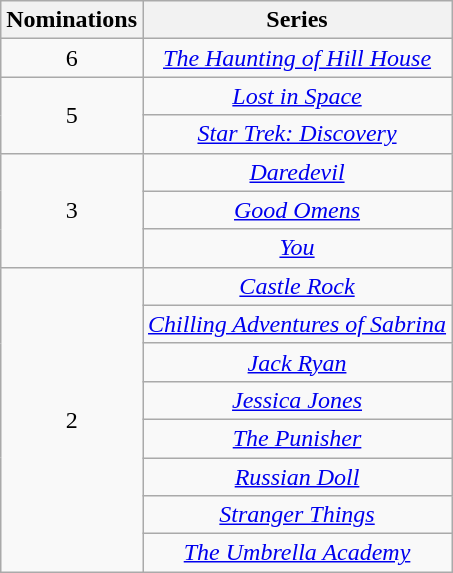<table class="wikitable right" style="text-align: center;">
<tr>
<th scope="col" style="text-align:center">Nominations</th>
<th scope="col" style="text-align:center">Series</th>
</tr>
<tr>
<td scope=row style="text-align:center">6</td>
<td><em><a href='#'>The Haunting of Hill House</a></em></td>
</tr>
<tr>
<td rowspan=2 scope=row style="text-align:center">5</td>
<td><em><a href='#'>Lost in Space</a></em></td>
</tr>
<tr>
<td><em><a href='#'>Star Trek: Discovery</a></em></td>
</tr>
<tr>
<td rowspan=3 scope=row style="text-align:center">3</td>
<td><em><a href='#'>Daredevil</a></em></td>
</tr>
<tr>
<td><em><a href='#'>Good Omens</a></em></td>
</tr>
<tr>
<td><em><a href='#'>You</a></em></td>
</tr>
<tr>
<td rowspan=8 scope=row style="text-align:center">2</td>
<td><em><a href='#'>Castle Rock</a></em></td>
</tr>
<tr>
<td><em><a href='#'>Chilling Adventures of Sabrina</a></em></td>
</tr>
<tr>
<td><em><a href='#'>Jack Ryan</a></em></td>
</tr>
<tr>
<td><em><a href='#'>Jessica Jones</a></em></td>
</tr>
<tr>
<td><em><a href='#'>The Punisher</a></em></td>
</tr>
<tr>
<td><em><a href='#'>Russian Doll</a></em></td>
</tr>
<tr>
<td><em><a href='#'>Stranger Things</a></em></td>
</tr>
<tr>
<td><em><a href='#'>The Umbrella Academy</a></em></td>
</tr>
</table>
